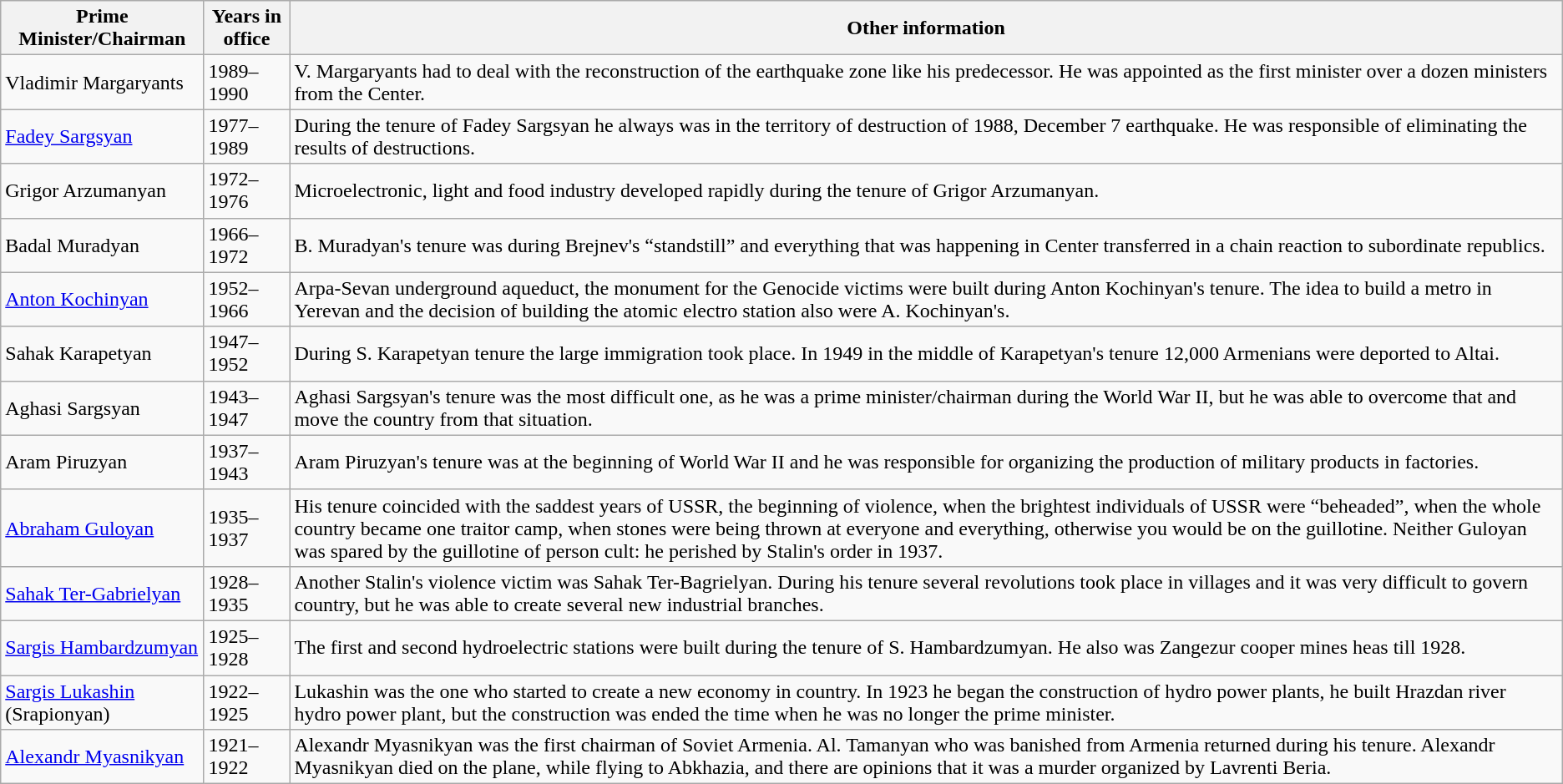<table class="wikitable">
<tr>
<th>Prime Minister/Chairman</th>
<th>Years in office</th>
<th>Other information</th>
</tr>
<tr>
<td>Vladimir Margaryants</td>
<td>1989–1990</td>
<td>V. Margaryants had to deal with the reconstruction of the earthquake zone like his predecessor. He was appointed as the first minister over a dozen ministers from the Center.</td>
</tr>
<tr>
<td><a href='#'>Fadey Sargsyan</a></td>
<td>1977–1989</td>
<td>During the tenure of Fadey Sargsyan he always was in the territory of destruction of 1988, December 7 earthquake. He was responsible of eliminating the results of destructions.</td>
</tr>
<tr>
<td>Grigor Arzumanyan</td>
<td>1972–1976</td>
<td>Microelectronic, light and food industry developed rapidly during the tenure of Grigor Arzumanyan.</td>
</tr>
<tr>
<td>Badal Muradyan</td>
<td>1966–1972</td>
<td>B. Muradyan's tenure was during Brejnev's “standstill” and everything that was happening in Center transferred in a chain reaction to subordinate republics.</td>
</tr>
<tr>
<td><a href='#'>Anton Kochinyan</a></td>
<td>1952–1966</td>
<td>Arpa-Sevan underground aqueduct, the monument for the Genocide victims were built during Anton Kochinyan's tenure. The idea to build a metro in Yerevan and the decision of building the atomic electro station also were A. Kochinyan's.</td>
</tr>
<tr>
<td>Sahak Karapetyan</td>
<td>1947–1952</td>
<td>During S. Karapetyan tenure the large immigration took place. In 1949 in the middle of Karapetyan's tenure 12,000 Armenians were deported to Altai.</td>
</tr>
<tr>
<td>Aghasi Sargsyan</td>
<td>1943–1947</td>
<td>Aghasi Sargsyan's tenure was the most difficult one, as he was a prime minister/chairman during the World War II, but he was able to overcome that and move the country from that situation.</td>
</tr>
<tr>
<td>Aram Piruzyan</td>
<td>1937–1943</td>
<td>Aram Piruzyan's tenure was at the beginning of World War II and he was responsible for organizing the production of military products in factories.</td>
</tr>
<tr>
<td><a href='#'>Abraham Guloyan</a></td>
<td>1935–1937</td>
<td>His tenure coincided with the saddest years of USSR, the beginning of violence, when the brightest individuals of USSR were “beheaded”, when the whole country became one traitor camp, when stones were being thrown at everyone and everything, otherwise you would be on the guillotine. Neither Guloyan was spared by the guillotine of person cult: he perished by Stalin's order in 1937.</td>
</tr>
<tr>
<td><a href='#'>Sahak Ter-Gabrielyan</a></td>
<td>1928–1935</td>
<td>Another Stalin's violence victim was Sahak Ter-Bagrielyan. During his tenure several revolutions took place in villages and it was very difficult to govern country, but he was able to create several new industrial branches.</td>
</tr>
<tr>
<td><a href='#'>Sargis Hambardzumyan</a></td>
<td>1925–1928</td>
<td>The first and second  hydroelectric stations were built during the tenure of S. Hambardzumyan. He also was Zangezur cooper mines heas till 1928.</td>
</tr>
<tr>
<td><a href='#'>Sargis Lukashin</a> (Srapionyan)</td>
<td>1922–1925</td>
<td>Lukashin was the one who started to create a new economy in country. In 1923 he began the construction of hydro power plants, he built Hrazdan river hydro power plant, but the construction was ended the time when he was no longer the prime minister.</td>
</tr>
<tr>
<td><a href='#'>Alexandr Myasnikyan</a></td>
<td>1921–1922</td>
<td>Alexandr Myasnikyan was the first chairman of Soviet Armenia. Al. Tamanyan who was banished from Armenia returned during his tenure. Alexandr Myasnikyan died on the plane, while flying to Abkhazia, and there are opinions that it was a murder organized by Lavrenti Beria.</td>
</tr>
</table>
